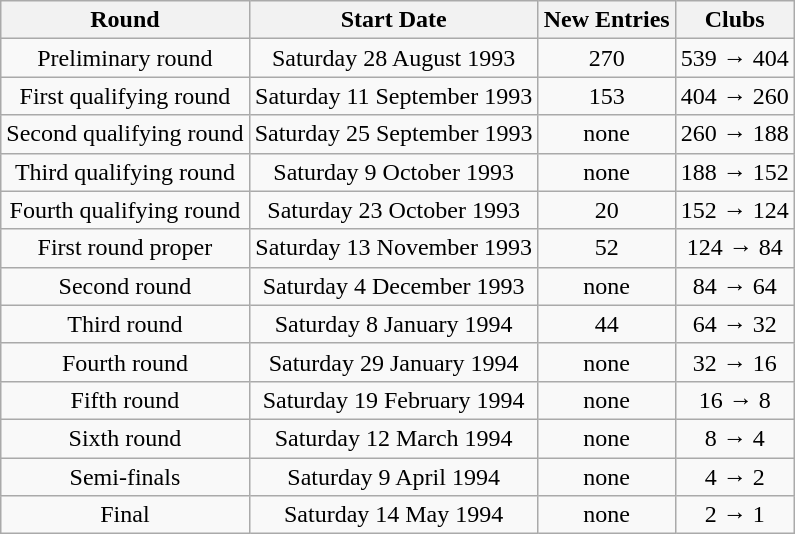<table class="wikitable" style="text-align: center">
<tr>
<th>Round</th>
<th>Start Date</th>
<th>New Entries</th>
<th>Clubs</th>
</tr>
<tr>
<td>Preliminary round</td>
<td>Saturday 28 August 1993</td>
<td>270</td>
<td>539 → 404</td>
</tr>
<tr>
<td>First qualifying round</td>
<td>Saturday 11 September 1993</td>
<td>153</td>
<td>404 → 260</td>
</tr>
<tr>
<td>Second qualifying round</td>
<td>Saturday 25 September 1993</td>
<td>none</td>
<td>260 → 188</td>
</tr>
<tr>
<td>Third qualifying round</td>
<td>Saturday 9 October 1993</td>
<td>none</td>
<td>188 → 152</td>
</tr>
<tr>
<td>Fourth qualifying round</td>
<td>Saturday 23 October 1993</td>
<td>20</td>
<td>152 → 124</td>
</tr>
<tr>
<td>First round proper</td>
<td>Saturday 13 November 1993</td>
<td>52</td>
<td>124 → 84</td>
</tr>
<tr>
<td>Second round</td>
<td>Saturday 4 December 1993</td>
<td>none</td>
<td>84 → 64</td>
</tr>
<tr>
<td>Third round</td>
<td>Saturday 8 January 1994</td>
<td>44</td>
<td>64 → 32</td>
</tr>
<tr>
<td>Fourth round</td>
<td>Saturday 29 January 1994</td>
<td>none</td>
<td>32 → 16</td>
</tr>
<tr>
<td>Fifth round</td>
<td>Saturday 19 February 1994</td>
<td>none</td>
<td>16 → 8</td>
</tr>
<tr>
<td>Sixth round</td>
<td>Saturday 12 March 1994</td>
<td>none</td>
<td>8 → 4</td>
</tr>
<tr>
<td>Semi-finals</td>
<td>Saturday 9 April 1994</td>
<td>none</td>
<td>4 → 2</td>
</tr>
<tr>
<td>Final</td>
<td>Saturday 14 May 1994</td>
<td>none</td>
<td>2 → 1</td>
</tr>
</table>
